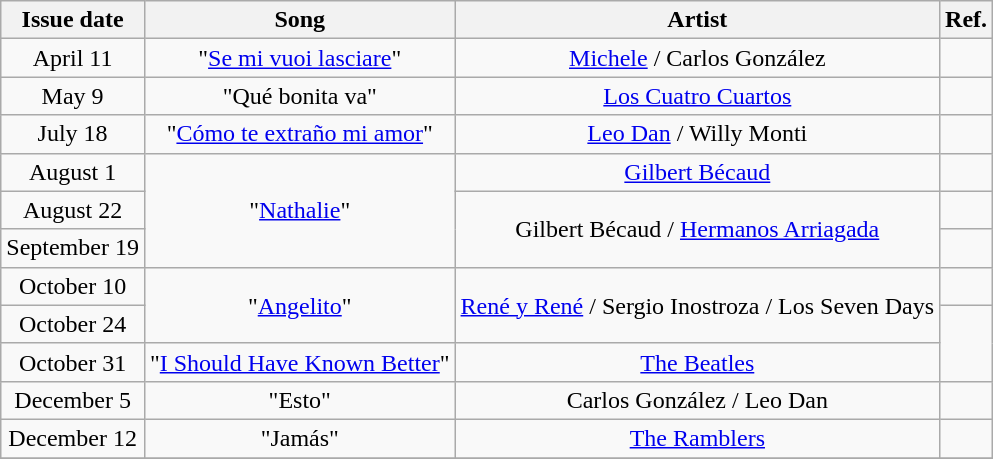<table class="wikitable">
<tr>
<th>Issue date</th>
<th>Song</th>
<th>Artist</th>
<th>Ref.</th>
</tr>
<tr>
<td align="center">April 11</td>
<td align="center">"<a href='#'>Se mi vuoi lasciare</a>"</td>
<td align="center"><a href='#'>Michele</a> / Carlos González</td>
<td align="center"></td>
</tr>
<tr>
<td align="center">May 9</td>
<td align="center">"Qué bonita va"</td>
<td align="center"><a href='#'>Los Cuatro Cuartos</a></td>
<td align="center"></td>
</tr>
<tr>
<td align="center">July 18</td>
<td align="center">"<a href='#'>Cómo te extraño mi amor</a>"</td>
<td align="center"><a href='#'>Leo Dan</a> / Willy Monti</td>
<td align="center"></td>
</tr>
<tr>
<td align="center">August 1</td>
<td align="center" rowspan=3>"<a href='#'>Nathalie</a>"</td>
<td align="center"><a href='#'>Gilbert Bécaud</a></td>
<td align="center"></td>
</tr>
<tr>
<td align="center">August 22</td>
<td align="center" rowspan=2>Gilbert Bécaud / <a href='#'>Hermanos Arriagada</a></td>
<td align="center"></td>
</tr>
<tr>
<td align="center">September 19</td>
<td align="center"></td>
</tr>
<tr>
<td align="center">October 10</td>
<td align="center" rowspan=2>"<a href='#'>Angelito</a>"</td>
<td align="center" rowspan=2><a href='#'>René y René</a> / Sergio Inostroza / Los Seven Days</td>
<td align="center"></td>
</tr>
<tr>
<td align="center">October 24</td>
<td align="center" rowspan=2></td>
</tr>
<tr>
<td align="center">October 31</td>
<td align="center">"<a href='#'>I Should Have Known Better</a>"</td>
<td align="center"><a href='#'>The Beatles</a></td>
</tr>
<tr>
<td align="center">December 5</td>
<td align="center">"Esto"</td>
<td align="center">Carlos González / Leo Dan</td>
<td align="center"></td>
</tr>
<tr>
<td align="center">December 12</td>
<td align="center">"Jamás"</td>
<td align="center"><a href='#'>The Ramblers</a></td>
<td align="center"></td>
</tr>
<tr>
</tr>
</table>
